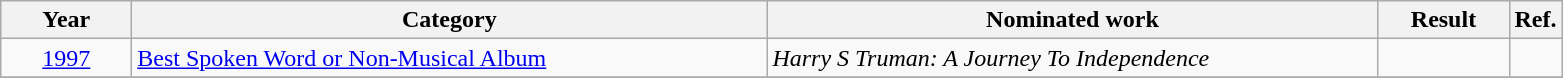<table class=wikitable>
<tr>
<th scope="col" style="width:5em;">Year</th>
<th scope="col" style="width:26em;">Category</th>
<th scope="col" style="width:25em;">Nominated work</th>
<th scope="col" style="width:5em;">Result</th>
<th>Ref.</th>
</tr>
<tr>
<td style="text-align:center;"><a href='#'>1997</a></td>
<td><a href='#'>Best Spoken Word or Non-Musical Album</a></td>
<td><em>Harry S Truman: A Journey To Independence</em></td>
<td></td>
<td></td>
</tr>
<tr>
</tr>
</table>
